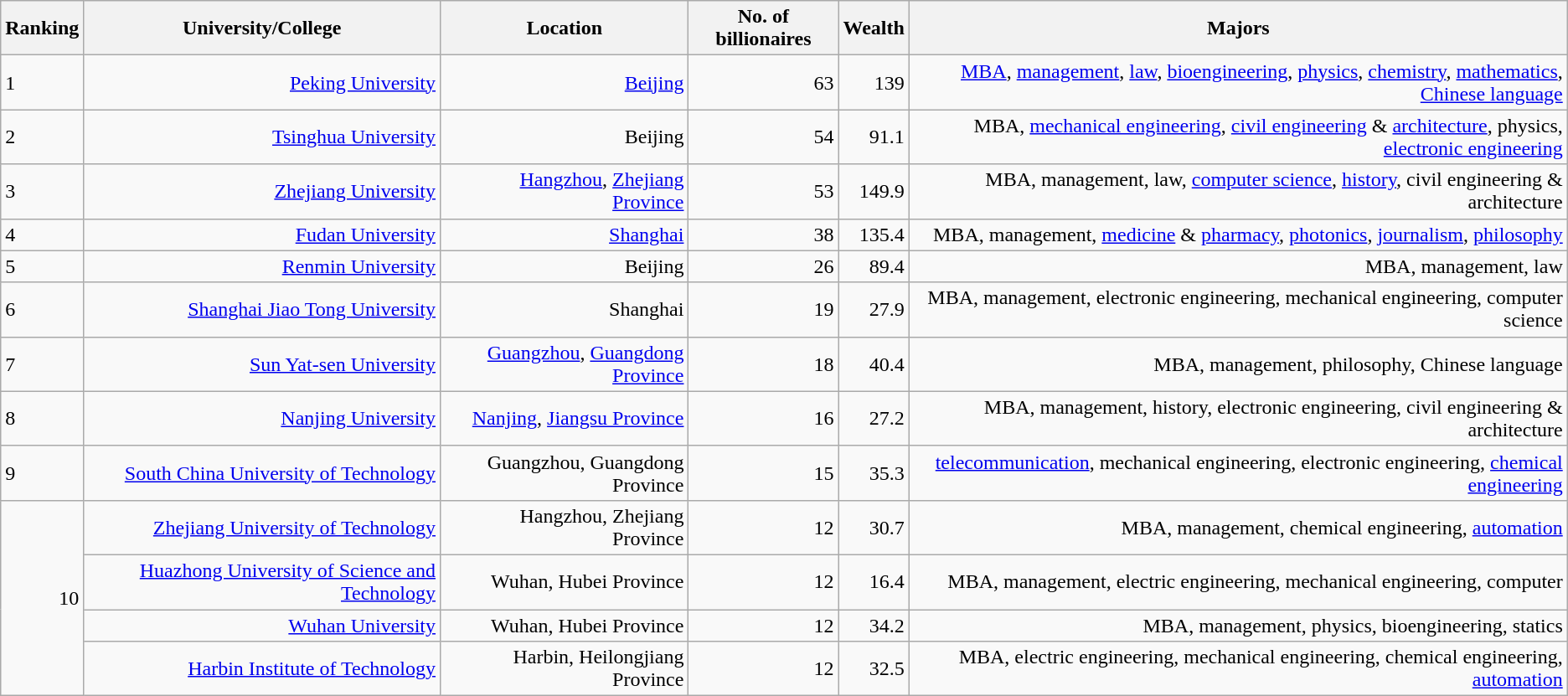<table class="wikitable sortable" style="text-align:right">
<tr>
<th>Ranking</th>
<th>University/College</th>
<th>Location</th>
<th>No. of billionaires</th>
<th>Wealth</th>
<th>Majors</th>
</tr>
<tr>
<td align="left">1</td>
<td><a href='#'>Peking University</a></td>
<td><a href='#'>Beijing</a></td>
<td>63</td>
<td>139</td>
<td><a href='#'>MBA</a>, <a href='#'>management</a>, <a href='#'>law</a>, <a href='#'>bioengineering</a>, <a href='#'>physics</a>, <a href='#'>chemistry</a>, <a href='#'>mathematics</a>, <a href='#'>Chinese language</a></td>
</tr>
<tr>
<td align="left">2</td>
<td><a href='#'>Tsinghua University</a></td>
<td>Beijing</td>
<td>54</td>
<td>91.1</td>
<td>MBA, <a href='#'>mechanical engineering</a>, <a href='#'>civil engineering</a> & <a href='#'>architecture</a>, physics, <a href='#'>electronic engineering</a></td>
</tr>
<tr>
<td align="left">3</td>
<td><a href='#'>Zhejiang University</a></td>
<td><a href='#'>Hangzhou</a>, <a href='#'>Zhejiang Province</a></td>
<td>53</td>
<td>149.9</td>
<td>MBA, management, law, <a href='#'>computer science</a>, <a href='#'>history</a>, civil engineering & architecture</td>
</tr>
<tr>
<td align="left">4</td>
<td><a href='#'>Fudan University</a></td>
<td><a href='#'>Shanghai</a></td>
<td>38</td>
<td>135.4</td>
<td>MBA, management, <a href='#'>medicine</a> & <a href='#'>pharmacy</a>, <a href='#'>photonics</a>, <a href='#'>journalism</a>, <a href='#'>philosophy</a></td>
</tr>
<tr>
<td align="left">5</td>
<td><a href='#'>Renmin University</a></td>
<td>Beijing</td>
<td>26</td>
<td>89.4</td>
<td>MBA, management, law</td>
</tr>
<tr>
<td align="left">6</td>
<td><a href='#'>Shanghai Jiao Tong University</a></td>
<td>Shanghai</td>
<td>19</td>
<td>27.9</td>
<td>MBA, management, electronic engineering, mechanical engineering, computer science</td>
</tr>
<tr>
<td align="left">7</td>
<td><a href='#'>Sun Yat-sen University</a></td>
<td><a href='#'>Guangzhou</a>, <a href='#'>Guangdong Province</a></td>
<td>18</td>
<td>40.4</td>
<td>MBA, management, philosophy, Chinese language</td>
</tr>
<tr>
<td align="left">8</td>
<td><a href='#'>Nanjing University</a></td>
<td><a href='#'>Nanjing</a>, <a href='#'>Jiangsu Province</a></td>
<td>16</td>
<td>27.2</td>
<td>MBA, management, history, electronic engineering, civil engineering & architecture</td>
</tr>
<tr>
<td align="left">9</td>
<td><a href='#'>South China University of Technology</a></td>
<td>Guangzhou, Guangdong Province</td>
<td>15</td>
<td>35.3</td>
<td><a href='#'>telecommunication</a>, mechanical engineering, electronic engineering, <a href='#'>chemical engineering</a></td>
</tr>
<tr>
<td rowspan=4>10</td>
<td><a href='#'>Zhejiang University of Technology</a></td>
<td>Hangzhou, Zhejiang Province</td>
<td>12</td>
<td>30.7</td>
<td>MBA, management, chemical engineering, <a href='#'>automation</a></td>
</tr>
<tr>
<td><a href='#'>Huazhong University of Science and Technology</a></td>
<td>Wuhan, Hubei Province</td>
<td>12</td>
<td>16.4</td>
<td>MBA, management, electric engineering, mechanical engineering,  computer</td>
</tr>
<tr>
<td><a href='#'>Wuhan University</a></td>
<td>Wuhan, Hubei Province</td>
<td>12</td>
<td>34.2</td>
<td>MBA, management, physics, bioengineering, statics</td>
</tr>
<tr>
<td><a href='#'>Harbin Institute of Technology</a></td>
<td>Harbin, Heilongjiang Province</td>
<td>12</td>
<td>32.5</td>
<td>MBA, electric engineering, mechanical engineering,  chemical engineering, <a href='#'>automation</a></td>
</tr>
</table>
